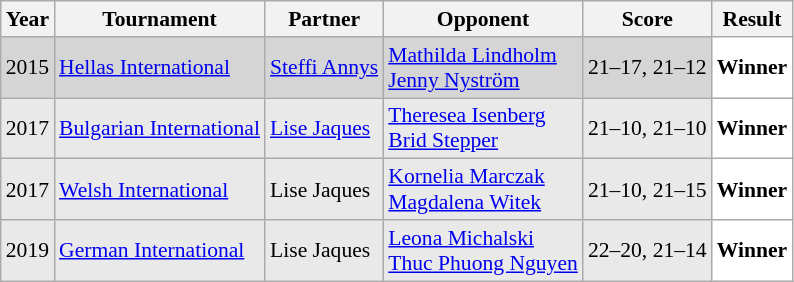<table class="sortable wikitable" style="font-size: 90%;">
<tr>
<th>Year</th>
<th>Tournament</th>
<th>Partner</th>
<th>Opponent</th>
<th>Score</th>
<th>Result</th>
</tr>
<tr style="background:#D5D5D5">
<td align="center">2015</td>
<td align="left"><a href='#'>Hellas International</a></td>
<td align="left"> <a href='#'>Steffi Annys</a></td>
<td align="left"> <a href='#'>Mathilda Lindholm</a><br> <a href='#'>Jenny Nyström</a></td>
<td align="left">21–17, 21–12</td>
<td style="text-align:left; background:white"> <strong>Winner</strong></td>
</tr>
<tr style="background:#E9E9E9">
<td align="center">2017</td>
<td align="left"><a href='#'>Bulgarian International</a></td>
<td align="left"> <a href='#'>Lise Jaques</a></td>
<td align="left"> <a href='#'>Theresea Isenberg</a><br> <a href='#'>Brid Stepper</a></td>
<td align="left">21–10, 21–10</td>
<td style="text-align:left; background:white"> <strong>Winner</strong></td>
</tr>
<tr style="background:#E9E9E9">
<td align="center">2017</td>
<td align="left"><a href='#'>Welsh International</a></td>
<td align="left"> Lise Jaques</td>
<td align="left"> <a href='#'>Kornelia Marczak</a><br> <a href='#'>Magdalena Witek</a></td>
<td align="left">21–10, 21–15</td>
<td style="text-align:left; background:white"> <strong>Winner</strong></td>
</tr>
<tr style="background:#E9E9E9">
<td align="center">2019</td>
<td align="left"><a href='#'>German International</a></td>
<td align="left"> Lise Jaques</td>
<td align="left"> <a href='#'>Leona Michalski</a><br> <a href='#'>Thuc Phuong Nguyen</a></td>
<td align="left">22–20, 21–14</td>
<td style="text-align:left; background:white"> <strong>Winner</strong></td>
</tr>
</table>
